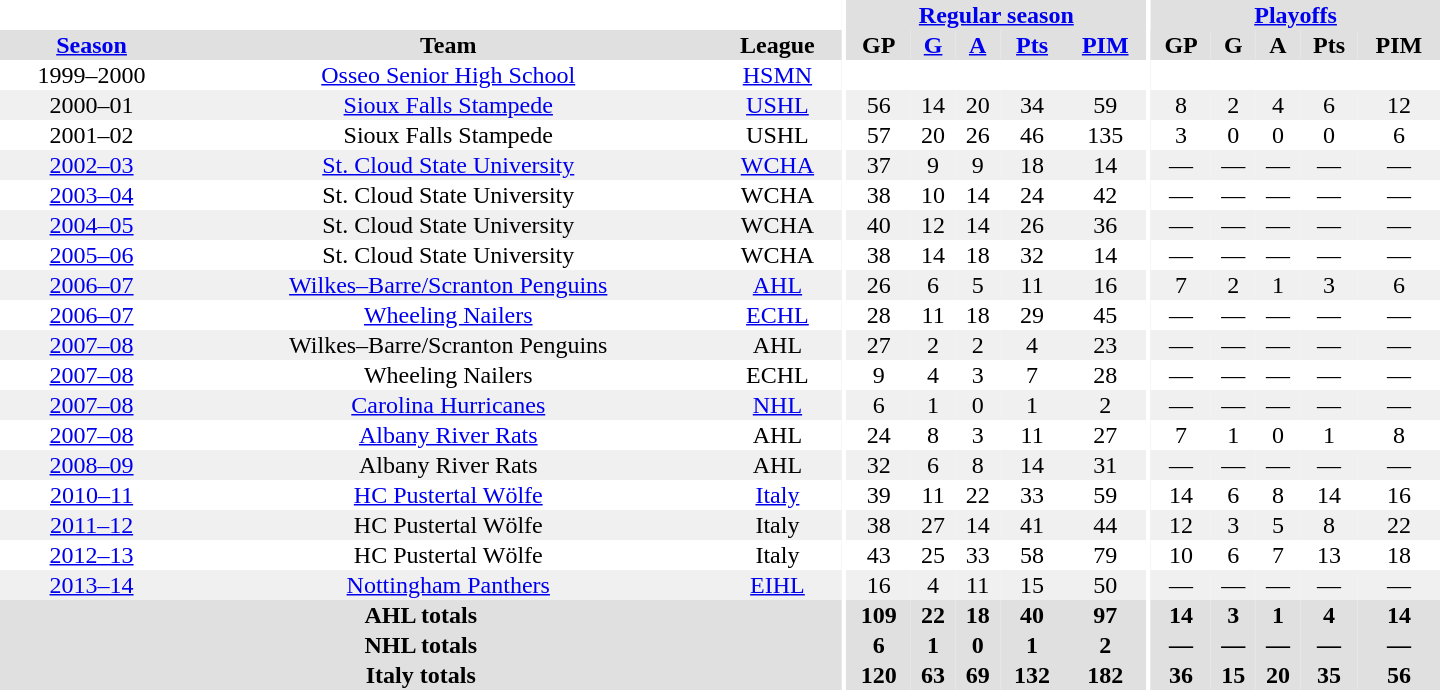<table border="0" cellpadding="1" cellspacing="0" style="text-align:center; width:60em">
<tr bgcolor="#e0e0e0">
<th colspan="3" bgcolor="#ffffff"></th>
<th rowspan="99" bgcolor="#ffffff"></th>
<th colspan="5"><a href='#'>Regular season</a></th>
<th rowspan="99" bgcolor="#ffffff"></th>
<th colspan="5"><a href='#'>Playoffs</a></th>
</tr>
<tr bgcolor="#e0e0e0">
<th><a href='#'>Season</a></th>
<th>Team</th>
<th>League</th>
<th>GP</th>
<th><a href='#'>G</a></th>
<th><a href='#'>A</a></th>
<th><a href='#'>Pts</a></th>
<th><a href='#'>PIM</a></th>
<th>GP</th>
<th>G</th>
<th>A</th>
<th>Pts</th>
<th>PIM</th>
</tr>
<tr>
<td>1999–2000</td>
<td><a href='#'>Osseo Senior High School</a></td>
<td><a href='#'>HSMN</a></td>
<td></td>
<td></td>
<td></td>
<td></td>
<td></td>
<td></td>
<td></td>
<td></td>
<td></td>
<td></td>
</tr>
<tr bgcolor="#f0f0f0">
<td>2000–01</td>
<td><a href='#'>Sioux Falls Stampede</a></td>
<td><a href='#'>USHL</a></td>
<td>56</td>
<td>14</td>
<td>20</td>
<td>34</td>
<td>59</td>
<td>8</td>
<td>2</td>
<td>4</td>
<td>6</td>
<td>12</td>
</tr>
<tr>
<td>2001–02</td>
<td>Sioux Falls Stampede</td>
<td>USHL</td>
<td>57</td>
<td>20</td>
<td>26</td>
<td>46</td>
<td>135</td>
<td>3</td>
<td>0</td>
<td>0</td>
<td>0</td>
<td>6</td>
</tr>
<tr bgcolor="#f0f0f0">
<td><a href='#'>2002–03</a></td>
<td><a href='#'>St. Cloud State University</a></td>
<td><a href='#'>WCHA</a></td>
<td>37</td>
<td>9</td>
<td>9</td>
<td>18</td>
<td>14</td>
<td>—</td>
<td>—</td>
<td>—</td>
<td>—</td>
<td>—</td>
</tr>
<tr>
<td><a href='#'>2003–04</a></td>
<td>St. Cloud State University</td>
<td>WCHA</td>
<td>38</td>
<td>10</td>
<td>14</td>
<td>24</td>
<td>42</td>
<td>—</td>
<td>—</td>
<td>—</td>
<td>—</td>
<td>—</td>
</tr>
<tr bgcolor="#f0f0f0">
<td><a href='#'>2004–05</a></td>
<td>St. Cloud State University</td>
<td>WCHA</td>
<td>40</td>
<td>12</td>
<td>14</td>
<td>26</td>
<td>36</td>
<td>—</td>
<td>—</td>
<td>—</td>
<td>—</td>
<td>—</td>
</tr>
<tr>
<td><a href='#'>2005–06</a></td>
<td>St. Cloud State University</td>
<td>WCHA</td>
<td>38</td>
<td>14</td>
<td>18</td>
<td>32</td>
<td>14</td>
<td>—</td>
<td>—</td>
<td>—</td>
<td>—</td>
<td>—</td>
</tr>
<tr bgcolor="#f0f0f0">
<td><a href='#'>2006–07</a></td>
<td><a href='#'>Wilkes–Barre/Scranton Penguins</a></td>
<td><a href='#'>AHL</a></td>
<td>26</td>
<td>6</td>
<td>5</td>
<td>11</td>
<td>16</td>
<td>7</td>
<td>2</td>
<td>1</td>
<td>3</td>
<td>6</td>
</tr>
<tr>
<td><a href='#'>2006–07</a></td>
<td><a href='#'>Wheeling Nailers</a></td>
<td><a href='#'>ECHL</a></td>
<td>28</td>
<td>11</td>
<td>18</td>
<td>29</td>
<td>45</td>
<td>—</td>
<td>—</td>
<td>—</td>
<td>—</td>
<td>—</td>
</tr>
<tr bgcolor="#f0f0f0">
<td><a href='#'>2007–08</a></td>
<td>Wilkes–Barre/Scranton Penguins</td>
<td>AHL</td>
<td>27</td>
<td>2</td>
<td>2</td>
<td>4</td>
<td>23</td>
<td>—</td>
<td>—</td>
<td>—</td>
<td>—</td>
<td>—</td>
</tr>
<tr>
<td><a href='#'>2007–08</a></td>
<td>Wheeling Nailers</td>
<td>ECHL</td>
<td>9</td>
<td>4</td>
<td>3</td>
<td>7</td>
<td>28</td>
<td>—</td>
<td>—</td>
<td>—</td>
<td>—</td>
<td>—</td>
</tr>
<tr bgcolor="#f0f0f0">
<td><a href='#'>2007–08</a></td>
<td><a href='#'>Carolina Hurricanes</a></td>
<td><a href='#'>NHL</a></td>
<td>6</td>
<td>1</td>
<td>0</td>
<td>1</td>
<td>2</td>
<td>—</td>
<td>—</td>
<td>—</td>
<td>—</td>
<td>—</td>
</tr>
<tr>
<td><a href='#'>2007–08</a></td>
<td><a href='#'>Albany River Rats</a></td>
<td>AHL</td>
<td>24</td>
<td>8</td>
<td>3</td>
<td>11</td>
<td>27</td>
<td>7</td>
<td>1</td>
<td>0</td>
<td>1</td>
<td>8</td>
</tr>
<tr bgcolor="#f0f0f0">
<td><a href='#'>2008–09</a></td>
<td>Albany River Rats</td>
<td>AHL</td>
<td>32</td>
<td>6</td>
<td>8</td>
<td>14</td>
<td>31</td>
<td>—</td>
<td>—</td>
<td>—</td>
<td>—</td>
<td>—</td>
</tr>
<tr>
<td><a href='#'>2010–11</a></td>
<td><a href='#'>HC Pustertal Wölfe</a></td>
<td><a href='#'>Italy</a></td>
<td>39</td>
<td>11</td>
<td>22</td>
<td>33</td>
<td>59</td>
<td>14</td>
<td>6</td>
<td>8</td>
<td>14</td>
<td>16</td>
</tr>
<tr bgcolor="#f0f0f0">
<td><a href='#'>2011–12</a></td>
<td>HC Pustertal Wölfe</td>
<td>Italy</td>
<td>38</td>
<td>27</td>
<td>14</td>
<td>41</td>
<td>44</td>
<td>12</td>
<td>3</td>
<td>5</td>
<td>8</td>
<td>22</td>
</tr>
<tr>
<td><a href='#'>2012–13</a></td>
<td>HC Pustertal Wölfe</td>
<td>Italy</td>
<td>43</td>
<td>25</td>
<td>33</td>
<td>58</td>
<td>79</td>
<td>10</td>
<td>6</td>
<td>7</td>
<td>13</td>
<td>18</td>
</tr>
<tr bgcolor="#f0f0f0">
<td><a href='#'>2013–14</a></td>
<td><a href='#'>Nottingham Panthers</a></td>
<td><a href='#'>EIHL</a></td>
<td>16</td>
<td>4</td>
<td>11</td>
<td>15</td>
<td>50</td>
<td>—</td>
<td>—</td>
<td>—</td>
<td>—</td>
<td>—</td>
</tr>
<tr bgcolor="#e0e0e0">
<th colspan="3">AHL totals</th>
<th>109</th>
<th>22</th>
<th>18</th>
<th>40</th>
<th>97</th>
<th>14</th>
<th>3</th>
<th>1</th>
<th>4</th>
<th>14</th>
</tr>
<tr bgcolor="#e0e0e0">
<th colspan="3">NHL totals</th>
<th>6</th>
<th>1</th>
<th>0</th>
<th>1</th>
<th>2</th>
<th>—</th>
<th>—</th>
<th>—</th>
<th>—</th>
<th>—</th>
</tr>
<tr bgcolor="#e0e0e0">
<th colspan="3">Italy totals</th>
<th>120</th>
<th>63</th>
<th>69</th>
<th>132</th>
<th>182</th>
<th>36</th>
<th>15</th>
<th>20</th>
<th>35</th>
<th>56</th>
</tr>
</table>
